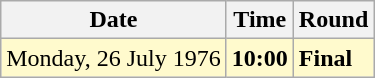<table class="wikitable">
<tr>
<th>Date</th>
<th>Time</th>
<th>Round</th>
</tr>
<tr style=background:lemonchiffon>
<td>Monday, 26 July 1976</td>
<td><strong>10:00</strong></td>
<td><strong>Final</strong></td>
</tr>
</table>
